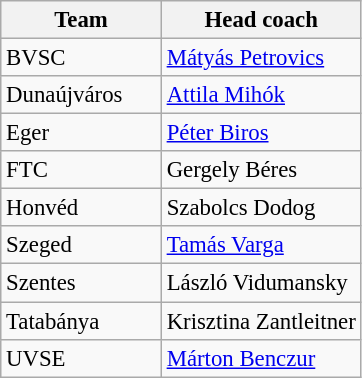<table class="wikitable" style="font-size:95%;">
<tr>
<th width=100>Team</th>
<th>Head coach</th>
</tr>
<tr>
<td> BVSC</td>
<td> <a href='#'>Mátyás Petrovics</a></td>
</tr>
<tr>
<td> Dunaújváros</td>
<td> <a href='#'>Attila Mihók</a></td>
</tr>
<tr>
<td> Eger</td>
<td> <a href='#'>Péter Biros</a></td>
</tr>
<tr>
<td> FTC</td>
<td> Gergely Béres</td>
</tr>
<tr>
<td> Honvéd</td>
<td> Szabolcs Dodog</td>
</tr>
<tr>
<td> Szeged</td>
<td> <a href='#'>Tamás Varga</a></td>
</tr>
<tr>
<td> Szentes</td>
<td> László Vidumansky</td>
</tr>
<tr>
<td> Tatabánya</td>
<td> Krisztina Zantleitner</td>
</tr>
<tr>
<td> UVSE</td>
<td> <a href='#'>Márton Benczur</a></td>
</tr>
</table>
